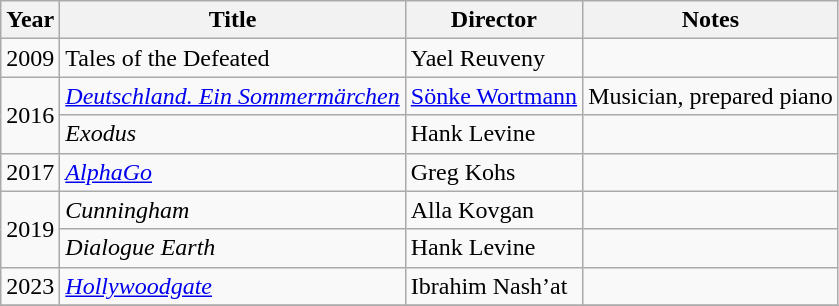<table class="wikitable">
<tr>
<th>Year</th>
<th>Title</th>
<th>Director</th>
<th>Notes</th>
</tr>
<tr>
<td>2009</td>
<td>Tales of the Defeated</td>
<td>Yael Reuveny</td>
<td></td>
</tr>
<tr>
<td rowspan=2>2016</td>
<td><em><a href='#'>Deutschland. Ein Sommermärchen</a></em></td>
<td><a href='#'>Sönke Wortmann</a></td>
<td>Musician, prepared piano</td>
</tr>
<tr>
<td><em>Exodus</em></td>
<td>Hank Levine</td>
<td></td>
</tr>
<tr>
<td>2017</td>
<td><em><a href='#'>AlphaGo</a></em></td>
<td>Greg Kohs</td>
<td></td>
</tr>
<tr>
<td rowspan=2>2019</td>
<td><em>Cunningham</em></td>
<td>Alla Kovgan</td>
<td></td>
</tr>
<tr>
<td><em>Dialogue Earth</em></td>
<td>Hank Levine</td>
<td></td>
</tr>
<tr>
<td>2023</td>
<td><em><a href='#'>Hollywoodgate</a></em></td>
<td>Ibrahim Nash’at</td>
<td></td>
</tr>
<tr>
</tr>
</table>
